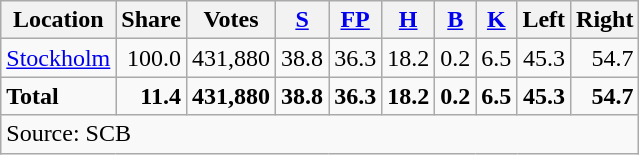<table class="wikitable sortable" style=text-align:right>
<tr>
<th>Location</th>
<th>Share</th>
<th>Votes</th>
<th><a href='#'>S</a></th>
<th><a href='#'>FP</a></th>
<th><a href='#'>H</a></th>
<th><a href='#'>B</a></th>
<th><a href='#'>K</a></th>
<th>Left</th>
<th>Right</th>
</tr>
<tr>
<td align=left><a href='#'>Stockholm</a></td>
<td>100.0</td>
<td>431,880</td>
<td>38.8</td>
<td>36.3</td>
<td>18.2</td>
<td>0.2</td>
<td>6.5</td>
<td>45.3</td>
<td>54.7</td>
</tr>
<tr>
<td align=left><strong>Total</strong></td>
<td><strong>11.4</strong></td>
<td><strong>431,880</strong></td>
<td><strong>38.8</strong></td>
<td><strong>36.3</strong></td>
<td><strong>18.2</strong></td>
<td><strong>0.2</strong></td>
<td><strong>6.5</strong></td>
<td><strong>45.3</strong></td>
<td><strong>54.7</strong></td>
</tr>
<tr>
<td align=left colspan=10>Source: SCB </td>
</tr>
</table>
